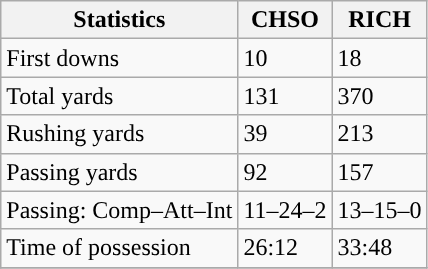<table class="wikitable" style="float: left;">
<tr>
<th>Statistics</th>
<th>CHSO</th>
<th>RICH</th>
</tr>
<tr>
<td>First downs</td>
<td>10</td>
<td>18</td>
</tr>
<tr>
<td>Total yards</td>
<td>131</td>
<td>370</td>
</tr>
<tr>
<td>Rushing yards</td>
<td>39</td>
<td>213</td>
</tr>
<tr>
<td>Passing yards</td>
<td>92</td>
<td>157</td>
</tr>
<tr>
<td>Passing: Comp–Att–Int</td>
<td>11–24–2</td>
<td>13–15–0</td>
</tr>
<tr>
<td>Time of possession</td>
<td>26:12</td>
<td>33:48</td>
</tr>
<tr>
</tr>
</table>
